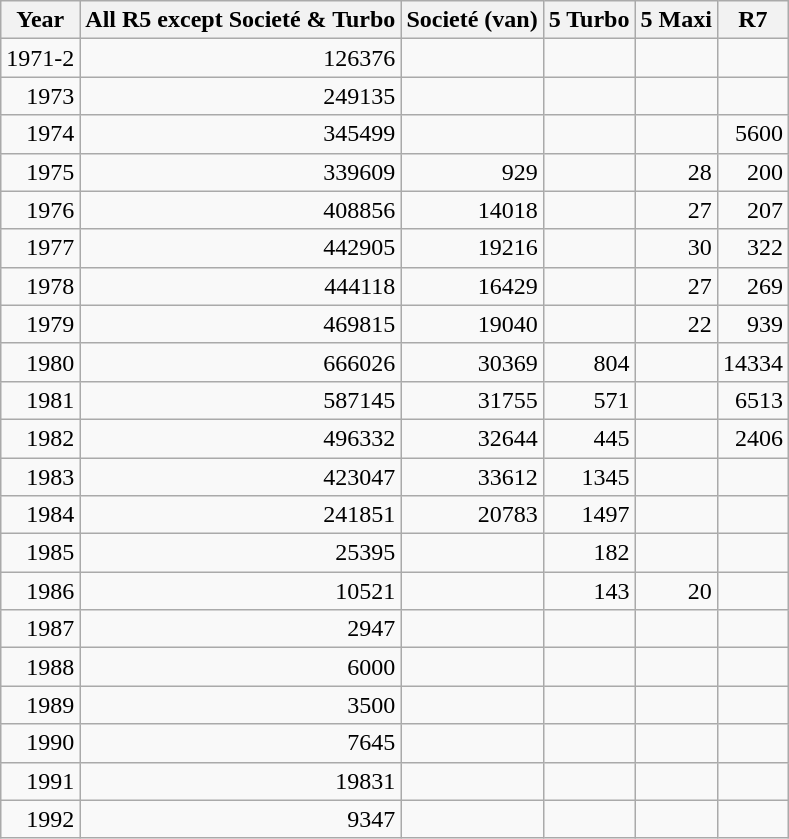<table class="wikitable sortable" style="text-align:right;">
<tr>
<th>Year</th>
<th>All R5 except Societé & Turbo</th>
<th>Societé (van)</th>
<th>5 Turbo</th>
<th>5 Maxi</th>
<th>R7</th>
</tr>
<tr>
<td>1971-2</td>
<td>126376</td>
<td></td>
<td></td>
<td></td>
<td></td>
</tr>
<tr>
<td>1973</td>
<td>249135</td>
<td></td>
<td></td>
<td></td>
<td></td>
</tr>
<tr>
<td>1974</td>
<td>345499</td>
<td></td>
<td></td>
<td></td>
<td>5600</td>
</tr>
<tr>
<td>1975</td>
<td>339609</td>
<td>929</td>
<td></td>
<td>28</td>
<td>200</td>
</tr>
<tr>
<td>1976</td>
<td>408856</td>
<td>14018</td>
<td></td>
<td>27</td>
<td>207</td>
</tr>
<tr>
<td>1977</td>
<td>442905</td>
<td>19216</td>
<td></td>
<td>30</td>
<td>322</td>
</tr>
<tr>
<td>1978</td>
<td>444118</td>
<td>16429</td>
<td></td>
<td>27</td>
<td>269</td>
</tr>
<tr>
<td>1979</td>
<td>469815</td>
<td>19040</td>
<td></td>
<td>22</td>
<td>939</td>
</tr>
<tr>
<td>1980</td>
<td>666026</td>
<td>30369</td>
<td>804</td>
<td></td>
<td>14334</td>
</tr>
<tr>
<td>1981</td>
<td>587145</td>
<td>31755</td>
<td>571</td>
<td></td>
<td>6513</td>
</tr>
<tr>
<td>1982</td>
<td>496332</td>
<td>32644</td>
<td>445</td>
<td></td>
<td>2406</td>
</tr>
<tr>
<td>1983</td>
<td>423047</td>
<td>33612</td>
<td>1345</td>
<td></td>
<td></td>
</tr>
<tr>
<td>1984</td>
<td>241851</td>
<td>20783</td>
<td>1497</td>
<td></td>
<td></td>
</tr>
<tr>
<td>1985</td>
<td>25395</td>
<td></td>
<td>182</td>
<td></td>
<td></td>
</tr>
<tr>
<td>1986</td>
<td>10521</td>
<td></td>
<td>143</td>
<td>20</td>
<td></td>
</tr>
<tr>
<td>1987</td>
<td>2947</td>
<td></td>
<td></td>
<td></td>
<td></td>
</tr>
<tr>
<td>1988</td>
<td>6000</td>
<td></td>
<td></td>
<td></td>
<td></td>
</tr>
<tr>
<td>1989</td>
<td>3500</td>
<td></td>
<td></td>
<td></td>
<td></td>
</tr>
<tr>
<td>1990</td>
<td>7645</td>
<td></td>
<td></td>
<td></td>
<td></td>
</tr>
<tr>
<td>1991</td>
<td>19831</td>
<td></td>
<td></td>
<td></td>
<td></td>
</tr>
<tr>
<td>1992</td>
<td>9347</td>
<td></td>
<td></td>
<td></td>
<td></td>
</tr>
</table>
